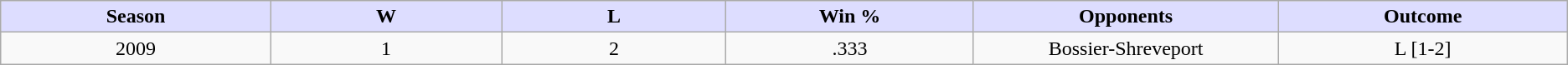<table class="wikitable">
<tr>
<th style="background:#ddf; width:1%;">Season</th>
<th style="background:#ddf; width:1%;">W</th>
<th style="background:#ddf; width:1%;">L</th>
<th style="background:#ddf; width:1%;">Win %</th>
<th style="background:#ddf; width:1%;">Opponents</th>
<th style="background:#ddf; width:1%;">Outcome</th>
</tr>
<tr>
<td align=center>2009</td>
<td align=center>1</td>
<td align=center>2</td>
<td align=center>.333</td>
<td align=center>Bossier-Shreveport</td>
<td align=center>L [1-2]</td>
</tr>
</table>
